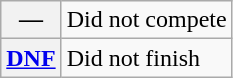<table class="wikitable">
<tr>
<th scope="row">—</th>
<td>Did not compete</td>
</tr>
<tr>
<th scope="row"><a href='#'>DNF</a></th>
<td>Did not finish</td>
</tr>
</table>
